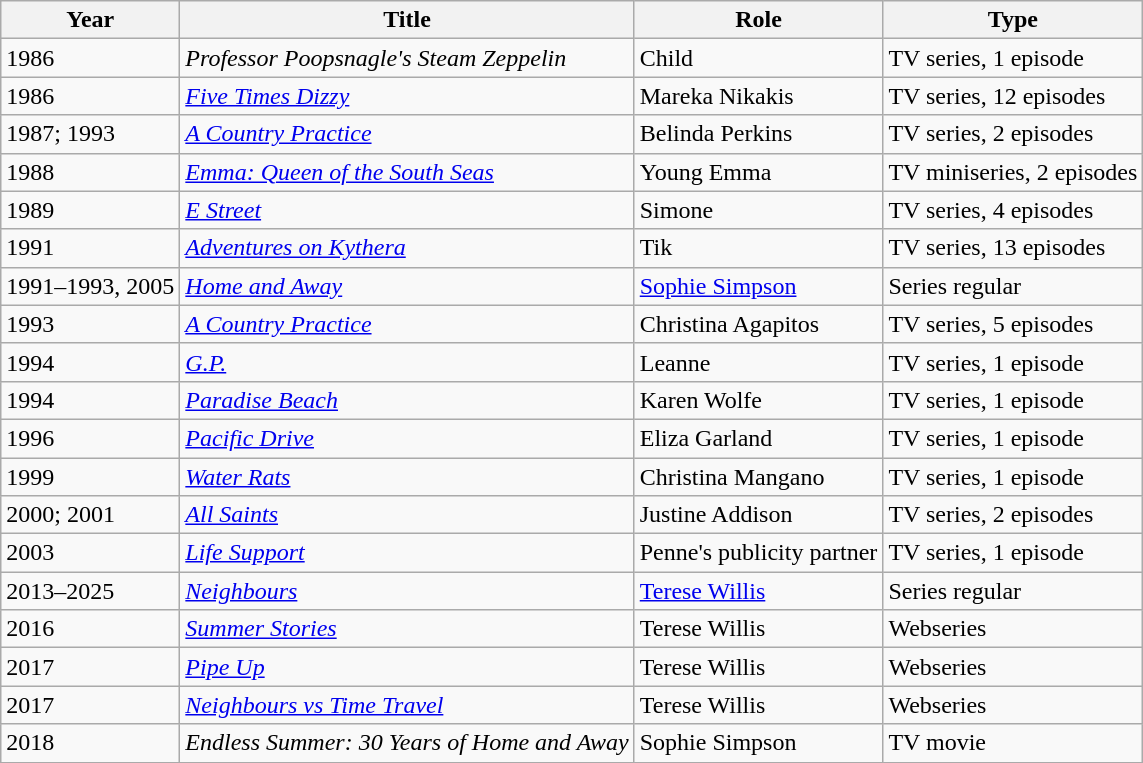<table class="wikitable">
<tr>
<th>Year</th>
<th>Title</th>
<th>Role</th>
<th>Type</th>
</tr>
<tr>
<td>1986</td>
<td><em>Professor Poopsnagle's Steam Zeppelin</em></td>
<td>Child</td>
<td>TV series, 1 episode</td>
</tr>
<tr>
<td>1986</td>
<td><em><a href='#'>Five Times Dizzy</a></em></td>
<td>Mareka Nikakis</td>
<td>TV series, 12 episodes</td>
</tr>
<tr>
<td>1987; 1993</td>
<td><em><a href='#'>A Country Practice</a></em></td>
<td>Belinda Perkins</td>
<td>TV series, 2 episodes</td>
</tr>
<tr>
<td>1988</td>
<td><em><a href='#'>Emma: Queen of the South Seas</a></em></td>
<td>Young Emma</td>
<td>TV miniseries, 2 episodes</td>
</tr>
<tr>
<td>1989</td>
<td><em><a href='#'>E Street</a></em></td>
<td>Simone</td>
<td>TV series, 4 episodes</td>
</tr>
<tr>
<td>1991</td>
<td><em><a href='#'>Adventures on Kythera</a></em></td>
<td>Tik</td>
<td>TV series, 13 episodes</td>
</tr>
<tr>
<td>1991–1993, 2005</td>
<td><em><a href='#'>Home and Away</a></em></td>
<td><a href='#'>Sophie Simpson</a></td>
<td>Series regular</td>
</tr>
<tr>
<td>1993</td>
<td><em><a href='#'>A Country Practice</a></em></td>
<td>Christina Agapitos</td>
<td>TV series, 5 episodes</td>
</tr>
<tr>
<td>1994</td>
<td><em><a href='#'>G.P.</a></em></td>
<td>Leanne</td>
<td>TV series, 1 episode</td>
</tr>
<tr>
<td>1994</td>
<td><em><a href='#'>Paradise Beach</a></em></td>
<td>Karen Wolfe</td>
<td>TV series, 1 episode</td>
</tr>
<tr>
<td>1996</td>
<td><em><a href='#'>Pacific Drive</a></em></td>
<td>Eliza Garland</td>
<td>TV series, 1 episode</td>
</tr>
<tr>
<td>1999</td>
<td><em><a href='#'>Water Rats</a></em></td>
<td>Christina Mangano</td>
<td>TV series, 1 episode</td>
</tr>
<tr>
<td>2000; 2001</td>
<td><em><a href='#'>All Saints</a></em></td>
<td>Justine Addison</td>
<td>TV series, 2 episodes</td>
</tr>
<tr>
<td>2003</td>
<td><em><a href='#'>Life Support</a></em></td>
<td>Penne's publicity partner</td>
<td>TV series, 1 episode</td>
</tr>
<tr>
<td>2013–2025</td>
<td><em><a href='#'>Neighbours</a></em></td>
<td><a href='#'>Terese Willis</a></td>
<td>Series regular</td>
</tr>
<tr>
<td>2016</td>
<td><em><a href='#'>Summer Stories</a></em></td>
<td>Terese Willis</td>
<td>Webseries</td>
</tr>
<tr>
<td>2017</td>
<td><em><a href='#'>Pipe Up</a></em></td>
<td>Terese Willis</td>
<td>Webseries</td>
</tr>
<tr>
<td>2017</td>
<td><em><a href='#'>Neighbours vs Time Travel</a></em></td>
<td>Terese Willis</td>
<td>Webseries</td>
</tr>
<tr>
<td>2018</td>
<td><em>Endless Summer: 30 Years of Home and Away</em></td>
<td>Sophie Simpson</td>
<td>TV movie</td>
</tr>
<tr>
</tr>
</table>
